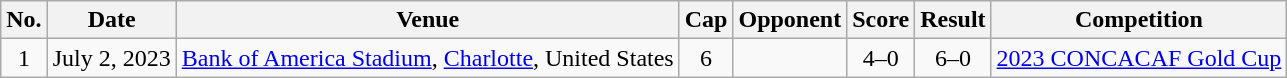<table class="wikitable sortable">
<tr>
<th scope="col">No.</th>
<th scope="col">Date</th>
<th scope="col">Venue</th>
<th scope="col">Cap</th>
<th scope="col">Opponent</th>
<th scope="col">Score</th>
<th scope="col">Result</th>
<th scope="col">Competition</th>
</tr>
<tr>
<td align="center">1</td>
<td>July 2, 2023</td>
<td><a href='#'>Bank of America Stadium</a>, <a href='#'>Charlotte</a>, United States</td>
<td align="center">6</td>
<td></td>
<td align="center">4–0</td>
<td align="center">6–0</td>
<td><a href='#'>2023 CONCACAF Gold Cup</a></td>
</tr>
</table>
